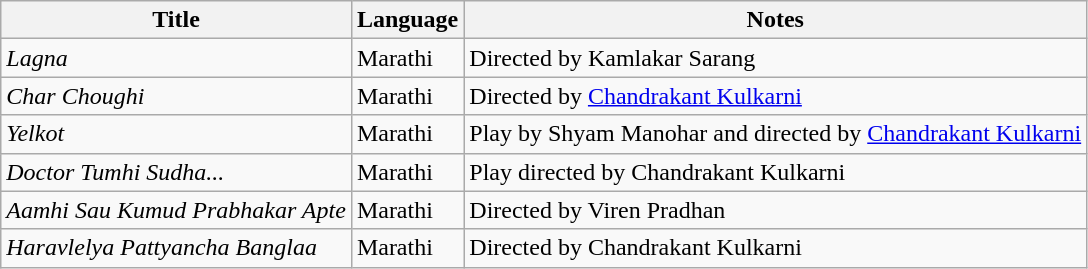<table class="wikitable sortable">
<tr>
<th>Title</th>
<th>Language</th>
<th>Notes</th>
</tr>
<tr>
<td><em>Lagna</em></td>
<td>Marathi</td>
<td>Directed by Kamlakar Sarang</td>
</tr>
<tr>
<td><em>Char Choughi</em></td>
<td>Marathi</td>
<td>Directed by <a href='#'>Chandrakant Kulkarni</a></td>
</tr>
<tr>
<td><em>Yelkot</em></td>
<td>Marathi</td>
<td>Play by Shyam Manohar and directed by <a href='#'>Chandrakant Kulkarni</a></td>
</tr>
<tr>
<td><em>Doctor Tumhi Sudha...</em></td>
<td>Marathi</td>
<td>Play directed by Chandrakant Kulkarni</td>
</tr>
<tr>
<td><em>Aamhi Sau Kumud Prabhakar Apte</em></td>
<td>Marathi</td>
<td>Directed by Viren Pradhan</td>
</tr>
<tr>
<td><em>Haravlelya Pattyancha Banglaa</em></td>
<td>Marathi</td>
<td>Directed by Chandrakant Kulkarni</td>
</tr>
</table>
